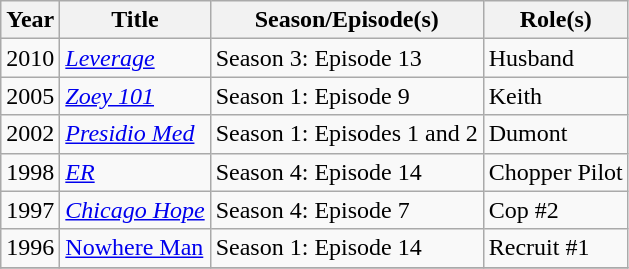<table class="wikitable">
<tr>
<th>Year</th>
<th>Title</th>
<th>Season/Episode(s)</th>
<th>Role(s)</th>
</tr>
<tr>
<td>2010</td>
<td><em><a href='#'>Leverage</a></em></td>
<td>Season 3: Episode 13</td>
<td>Husband</td>
</tr>
<tr>
<td>2005</td>
<td><em><a href='#'>Zoey 101</a></em></td>
<td>Season 1: Episode 9</td>
<td>Keith</td>
</tr>
<tr>
<td>2002</td>
<td><em><a href='#'>Presidio Med</a></em></td>
<td>Season 1: Episodes 1 and 2</td>
<td>Dumont</td>
</tr>
<tr>
<td>1998</td>
<td><em><a href='#'>ER</a></em></td>
<td>Season 4: Episode 14</td>
<td>Chopper Pilot</td>
</tr>
<tr>
<td>1997</td>
<td><em><a href='#'>Chicago Hope</a></em></td>
<td>Season 4: Episode 7</td>
<td>Cop #2</td>
</tr>
<tr>
<td>1996</td>
<td><a href='#'>Nowhere Man</a></td>
<td>Season 1: Episode 14</td>
<td>Recruit #1</td>
</tr>
<tr>
</tr>
</table>
